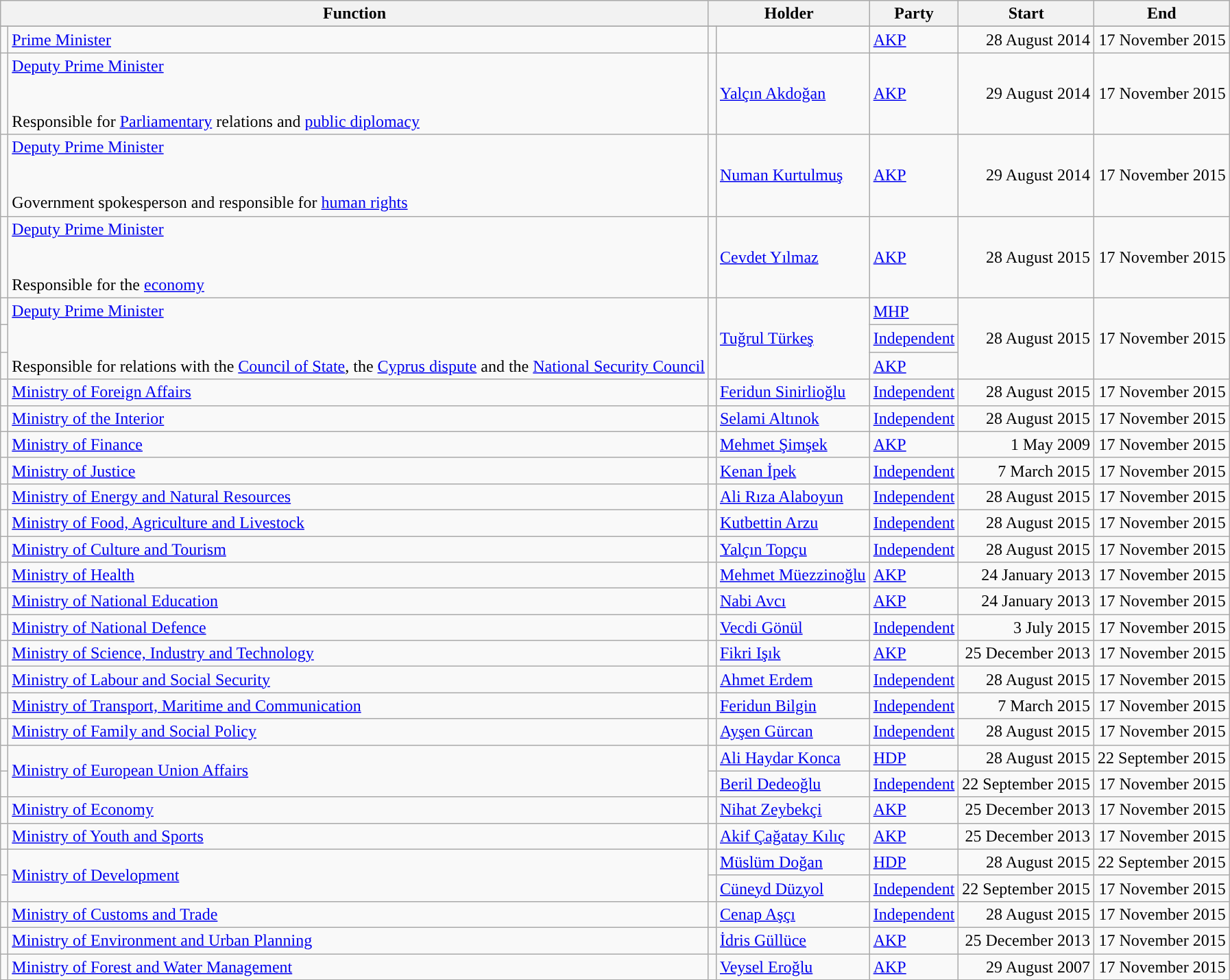<table class="wikitable">
<tr>
<th colspan="2">Function</th>
<th colspan="2">Holder</th>
<th>Party</th>
<th>Start</th>
<th>End</th>
</tr>
<tr>
</tr>
<tr>
<td style="background: "></td>
<td><a href='#'>Prime Minister</a><br><em></em></td>
<td></td>
<td></td>
<td><a href='#'>AKP</a></td>
<td style="text-align:right;">28 August 2014</td>
<td style="text-align:right;">17 November 2015</td>
</tr>
<tr>
<td style="background: "></td>
<td><a href='#'>Deputy Prime Minister</a><br><br><br>Responsible for <a href='#'>Parliamentary</a> relations and <a href='#'>public diplomacy</a></td>
<td></td>
<td><a href='#'>Yalçın Akdoğan</a></td>
<td><a href='#'>AKP</a></td>
<td style="text-align:right;">29 August 2014</td>
<td style="text-align:right;">17 November 2015</td>
</tr>
<tr>
<td style="background: "></td>
<td><a href='#'>Deputy Prime Minister</a><br><br><br>Government spokesperson and responsible for <a href='#'>human rights</a></td>
<td></td>
<td><a href='#'>Numan Kurtulmuş</a></td>
<td><a href='#'>AKP</a></td>
<td style="text-align:right;">29 August 2014</td>
<td style="text-align:right;">17 November 2015</td>
</tr>
<tr>
<td style="background: "></td>
<td><a href='#'>Deputy Prime Minister</a><br><br><br>Responsible for the <a href='#'>economy</a></td>
<td></td>
<td><a href='#'>Cevdet Yılmaz</a></td>
<td><a href='#'>AKP</a></td>
<td style="text-align:right;">28 August 2015</td>
<td style="text-align:right;">17 November 2015</td>
</tr>
<tr>
<td style="background: "></td>
<td rowspan="3"><a href='#'>Deputy Prime Minister</a><br><br><br>Responsible for relations with the <a href='#'>Council of State</a>, the <a href='#'>Cyprus dispute</a> and the <a href='#'>National Security Council</a></td>
<td rowspan="3"></td>
<td rowspan="3"><a href='#'>Tuğrul Türkeş</a></td>
<td><a href='#'>MHP</a><br></td>
<td rowspan="3" style="text-align:right;">28 August 2015</td>
<td rowspan="3" style="text-align:right;">17 November 2015</td>
</tr>
<tr>
<td style="background: "></td>
<td><a href='#'>Independent</a><br></td>
</tr>
<tr>
<td style="background: "></td>
<td><a href='#'>AKP</a><br></td>
</tr>
<tr>
<td style="background: "></td>
<td><a href='#'>Ministry of Foreign Affairs</a><br></td>
<td></td>
<td><a href='#'>Feridun Sinirlioğlu</a></td>
<td><a href='#'>Independent</a></td>
<td style="text-align:right;">28 August 2015</td>
<td style="text-align:right;">17 November 2015</td>
</tr>
<tr>
<td style="background: "></td>
<td><a href='#'>Ministry of the Interior</a><br></td>
<td></td>
<td><a href='#'>Selami Altınok</a></td>
<td><a href='#'>Independent</a></td>
<td style="text-align:right;">28 August 2015</td>
<td style="text-align:right;">17 November 2015</td>
</tr>
<tr>
<td style="background: "></td>
<td><a href='#'>Ministry of Finance</a><br></td>
<td></td>
<td><a href='#'>Mehmet Şimşek</a></td>
<td><a href='#'>AKP</a></td>
<td style="text-align:right;">1 May 2009</td>
<td style="text-align:right;">17 November 2015</td>
</tr>
<tr>
<td style="background: "></td>
<td><a href='#'>Ministry of Justice</a><br></td>
<td></td>
<td><a href='#'>Kenan İpek</a></td>
<td><a href='#'>Independent</a></td>
<td style="text-align:right;">7 March 2015</td>
<td style="text-align:right;">17 November 2015</td>
</tr>
<tr>
<td style="background: "></td>
<td><a href='#'>Ministry of Energy and Natural Resources</a><br></td>
<td></td>
<td><a href='#'>Ali Rıza Alaboyun</a></td>
<td><a href='#'>Independent</a><br></td>
<td style="text-align:right;">28 August 2015</td>
<td style="text-align:right;">17 November 2015</td>
</tr>
<tr>
<td style="background: "></td>
<td><a href='#'>Ministry of Food, Agriculture and Livestock</a><br></td>
<td></td>
<td><a href='#'>Kutbettin Arzu</a></td>
<td><a href='#'>Independent</a><br></td>
<td style="text-align:right;">28 August 2015</td>
<td style="text-align:right;">17 November 2015</td>
</tr>
<tr>
<td style="background: "></td>
<td><a href='#'>Ministry of Culture and Tourism</a><br></td>
<td></td>
<td><a href='#'>Yalçın Topçu</a></td>
<td><a href='#'>Independent</a></td>
<td style="text-align:right;">28 August 2015</td>
<td style="text-align:right;">17 November 2015</td>
</tr>
<tr>
<td style="background: "></td>
<td><a href='#'>Ministry of Health</a><br></td>
<td></td>
<td><a href='#'>Mehmet Müezzinoğlu</a></td>
<td><a href='#'>AKP</a></td>
<td style="text-align:right;">24 January 2013</td>
<td style="text-align:right;">17 November 2015</td>
</tr>
<tr>
<td style="background: "></td>
<td><a href='#'>Ministry of National Education</a><br></td>
<td></td>
<td><a href='#'>Nabi Avcı</a></td>
<td><a href='#'>AKP</a></td>
<td style="text-align:right;">24 January 2013</td>
<td style="text-align:right;">17 November 2015</td>
</tr>
<tr>
<td style="background: "></td>
<td><a href='#'>Ministry of National Defence</a><br></td>
<td></td>
<td><a href='#'>Vecdi Gönül</a></td>
<td><a href='#'>Independent</a><br></td>
<td style="text-align:right;">3 July 2015</td>
<td style="text-align:right;">17 November 2015</td>
</tr>
<tr>
<td style="background: "></td>
<td><a href='#'>Ministry of Science, Industry and Technology</a><br></td>
<td></td>
<td><a href='#'>Fikri Işık</a></td>
<td><a href='#'>AKP</a></td>
<td style="text-align:right;">25 December 2013</td>
<td style="text-align:right;">17 November 2015</td>
</tr>
<tr>
<td style="background: "></td>
<td><a href='#'>Ministry of Labour and Social Security</a><br></td>
<td></td>
<td><a href='#'>Ahmet Erdem</a></td>
<td><a href='#'>Independent</a></td>
<td style="text-align:right;">28 August 2015</td>
<td style="text-align:right;">17 November 2015</td>
</tr>
<tr>
<td style="background: "></td>
<td><a href='#'>Ministry of Transport, Maritime and Communication</a><br></td>
<td></td>
<td><a href='#'>Feridun Bilgin</a></td>
<td><a href='#'>Independent</a></td>
<td style="text-align:right;">7 March 2015</td>
<td style="text-align:right;">17 November 2015</td>
</tr>
<tr>
<td style="background: "></td>
<td><a href='#'>Ministry of Family and Social Policy</a><br></td>
<td></td>
<td><a href='#'>Ayşen Gürcan</a></td>
<td><a href='#'>Independent</a></td>
<td style="text-align:right;">28 August 2015</td>
<td style="text-align:right;">17 November 2015</td>
</tr>
<tr>
<td style="background: "></td>
<td rowspan="2"><a href='#'>Ministry of European Union Affairs</a><br></td>
<td></td>
<td><a href='#'>Ali Haydar Konca</a></td>
<td><a href='#'>HDP</a></td>
<td style="text-align:right;">28 August 2015</td>
<td style="text-align:right;">22 September 2015</td>
</tr>
<tr>
<td style="background: "></td>
<td></td>
<td><a href='#'>Beril Dedeoğlu</a></td>
<td><a href='#'>Independent</a></td>
<td style="text-align:right;">22 September 2015</td>
<td style="text-align:right;">17 November 2015</td>
</tr>
<tr>
<td style="background: "></td>
<td><a href='#'>Ministry of Economy</a><br></td>
<td></td>
<td><a href='#'>Nihat Zeybekçi</a></td>
<td><a href='#'>AKP</a></td>
<td style="text-align:right;">25 December 2013</td>
<td style="text-align:right;">17 November 2015</td>
</tr>
<tr>
<td style="background: "></td>
<td><a href='#'>Ministry of Youth and Sports</a><br></td>
<td></td>
<td><a href='#'>Akif Çağatay Kılıç</a></td>
<td><a href='#'>AKP</a></td>
<td style="text-align:right;">25 December 2013</td>
<td style="text-align:right;">17 November 2015</td>
</tr>
<tr>
<td style="background: "></td>
<td rowspan="2"><a href='#'>Ministry of Development</a><br></td>
<td></td>
<td><a href='#'>Müslüm Doğan</a></td>
<td><a href='#'>HDP</a></td>
<td style="text-align:right;">28 August 2015</td>
<td style="text-align:right;">22 September 2015</td>
</tr>
<tr>
<td style="background: "></td>
<td></td>
<td><a href='#'>Cüneyd Düzyol</a></td>
<td><a href='#'>Independent</a></td>
<td style="text-align:right;">22 September 2015</td>
<td style="text-align:right;">17 November 2015</td>
</tr>
<tr>
<td style="background: "></td>
<td><a href='#'>Ministry of Customs and Trade</a><br></td>
<td></td>
<td><a href='#'>Cenap Aşçı</a></td>
<td><a href='#'>Independent</a></td>
<td style="text-align:right;">28 August 2015</td>
<td style="text-align:right;">17 November 2015</td>
</tr>
<tr>
<td style="background: "></td>
<td><a href='#'>Ministry of Environment and Urban Planning</a><br></td>
<td></td>
<td><a href='#'>İdris Güllüce</a></td>
<td><a href='#'>AKP</a></td>
<td style="text-align:right;">25 December 2013</td>
<td style="text-align:right;">17 November 2015</td>
</tr>
<tr>
<td style="background: "></td>
<td><a href='#'>Ministry of Forest and Water Management</a><br></td>
<td></td>
<td><a href='#'>Veysel Eroğlu</a></td>
<td><a href='#'>AKP</a></td>
<td style="text-align:right;">29 August 2007</td>
<td style="text-align:right;">17 November 2015</td>
</tr>
</table>
